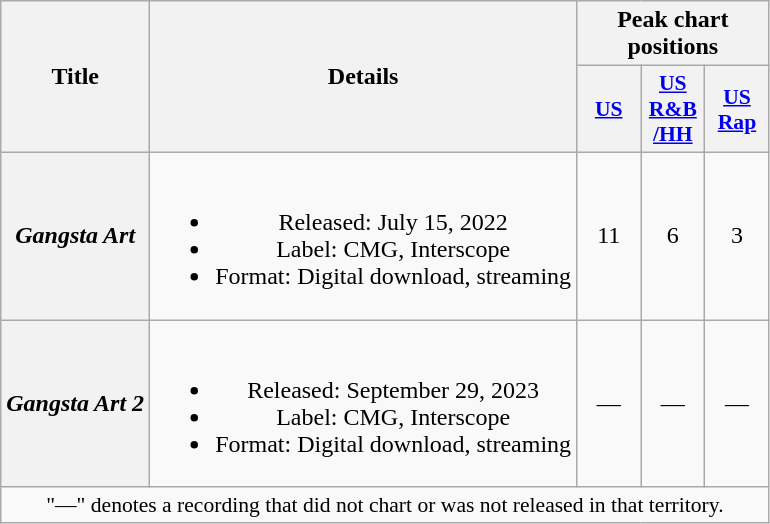<table class="wikitable plainrowheaders" style="text-align:center">
<tr>
<th scope="col" rowspan="2">Title</th>
<th scope="col" rowspan="2">Details</th>
<th scope="col" colspan="3">Peak chart positions</th>
</tr>
<tr>
<th scope="col" style="width:2.5em;font-size:90%;"><a href='#'>US</a><br></th>
<th scope="col" style="width:2.5em;font-size:90%;"><a href='#'>US<br>R&B<br>/HH</a><br></th>
<th scope="col" style="width:2.5em;font-size:90%;"><a href='#'>US<br>Rap</a><br></th>
</tr>
<tr>
<th scope="row"><em>Gangsta Art</em><br></th>
<td><br><ul><li>Released: July 15, 2022</li><li>Label: CMG, Interscope</li><li>Format: Digital download, streaming</li></ul></td>
<td>11</td>
<td>6</td>
<td>3</td>
</tr>
<tr>
<th scope="row"><em>Gangsta Art 2</em><br></th>
<td><br><ul><li>Released: September 29, 2023</li><li>Label: CMG, Interscope</li><li>Format: Digital download, streaming</li></ul></td>
<td>—</td>
<td>—</td>
<td>—</td>
</tr>
<tr>
<td colspan="8" style="font-size:90%">"—" denotes a recording that did not chart or was not released in that territory.</td>
</tr>
</table>
